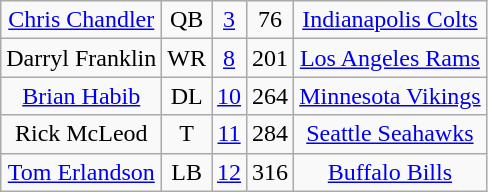<table class=wikitable style="text-align:center">
<tr>
<td><a href='#'>Chris Chandler</a></td>
<td>QB</td>
<td><a href='#'>3</a></td>
<td>76</td>
<td><a href='#'>Indianapolis Colts</a></td>
</tr>
<tr>
<td>Darryl Franklin</td>
<td>WR</td>
<td><a href='#'>8</a></td>
<td>201</td>
<td><a href='#'>Los Angeles Rams</a></td>
</tr>
<tr>
<td><a href='#'>Brian Habib</a></td>
<td>DL</td>
<td><a href='#'>10</a></td>
<td>264</td>
<td><a href='#'>Minnesota Vikings</a></td>
</tr>
<tr>
<td>Rick McLeod</td>
<td>T</td>
<td><a href='#'>11</a></td>
<td>284</td>
<td><a href='#'>Seattle Seahawks</a></td>
</tr>
<tr>
<td><a href='#'>Tom Erlandson</a></td>
<td>LB</td>
<td><a href='#'>12</a></td>
<td>316</td>
<td><a href='#'>Buffalo Bills</a></td>
</tr>
</table>
